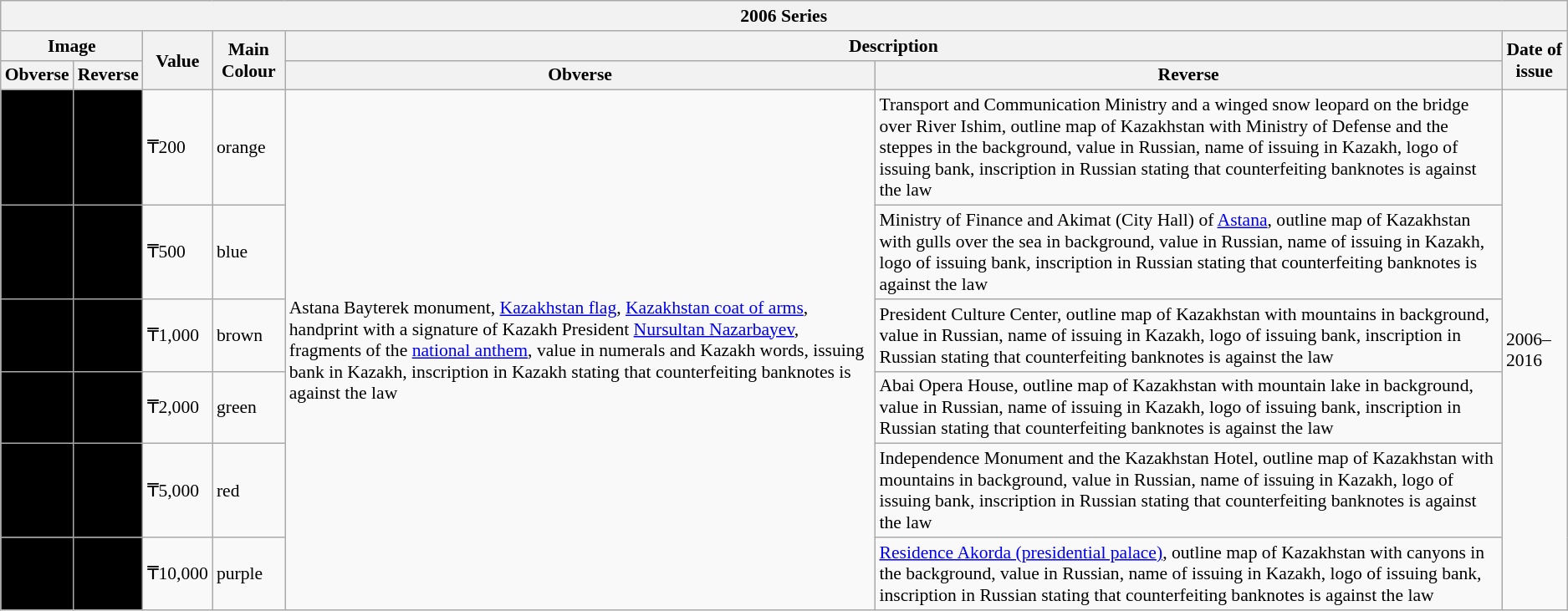<table class="wikitable" style="font-size: 90%">
<tr>
<th colspan=7>2006 Series</th>
</tr>
<tr>
<th colspan=2>Image</th>
<th rowspan=2>Value</th>
<th rowspan=2>Main Colour</th>
<th colspan=2>Description</th>
<th rowspan=2>Date of issue</th>
</tr>
<tr>
<th>Obverse</th>
<th>Reverse</th>
<th>Obverse</th>
<th>Reverse</th>
</tr>
<tr>
<td align="center" bgcolor="#000000"></td>
<td align="center" bgcolor="#000000"></td>
<td>₸200</td>
<td>orange</td>
<td rowspan=6>Astana Bayterek monument, <a href='#'>Kazakhstan flag</a>, <a href='#'>Kazakhstan coat of arms</a>, handprint with a signature of Kazakh President <a href='#'>Nursultan Nazarbayev</a>, fragments of the <a href='#'>national anthem</a>, value in numerals and Kazakh words, issuing bank in Kazakh, inscription in Kazakh stating that counterfeiting banknotes is against the law</td>
<td>Transport and Communication Ministry and a winged snow leopard on the bridge over River Ishim, outline map of Kazakhstan with Ministry of Defense and the steppes in the background, value in Russian, name of issuing in Kazakh, logo of issuing bank, inscription in Russian stating that counterfeiting banknotes is against the law</td>
<td rowspan=6>2006–2016</td>
</tr>
<tr>
<td align="center" bgcolor="#000000"></td>
<td align="center" bgcolor="#000000"></td>
<td>₸500</td>
<td>blue</td>
<td>Ministry of Finance and Akimat (City Hall) of <a href='#'>Astana</a>, outline map of Kazakhstan with gulls over the sea in background, value in Russian, name of issuing in Kazakh, logo of issuing bank, inscription in Russian stating that counterfeiting banknotes is against the law</td>
</tr>
<tr>
<td align="center" bgcolor="#000000"></td>
<td align="center" bgcolor="#000000"></td>
<td>₸1,000</td>
<td>brown</td>
<td>President Culture Center, outline map of Kazakhstan with mountains in background, value in Russian, name of issuing in Kazakh, logo of issuing bank, inscription in Russian stating that counterfeiting banknotes is against the law</td>
</tr>
<tr>
<td align="center" bgcolor="#000000"></td>
<td align="center" bgcolor="#000000"></td>
<td>₸2,000</td>
<td>green</td>
<td>Abai Opera House, outline map of Kazakhstan with mountain lake in background, value in Russian, name of issuing in Kazakh, logo of issuing bank, inscription in Russian stating that counterfeiting banknotes is against the law</td>
</tr>
<tr>
<td align="center" bgcolor="#000000"></td>
<td align="center" bgcolor="#000000"></td>
<td>₸5,000</td>
<td>red</td>
<td>Independence Monument and the Kazakhstan Hotel, outline map of Kazakhstan with mountains in background, value in Russian, name of issuing in Kazakh, logo of issuing bank, inscription in Russian stating that counterfeiting banknotes is against the law</td>
</tr>
<tr>
<td align="center" bgcolor="#000000"></td>
<td align="center" bgcolor="#000000"></td>
<td>₸10,000</td>
<td>purple</td>
<td><a href='#'>Residence Akorda (presidential palace)</a>, outline map of Kazakhstan with canyons in the background, value in Russian, name of issuing in Kazakh, logo of issuing bank, inscription in Russian stating that counterfeiting banknotes is against the law</td>
</tr>
</table>
